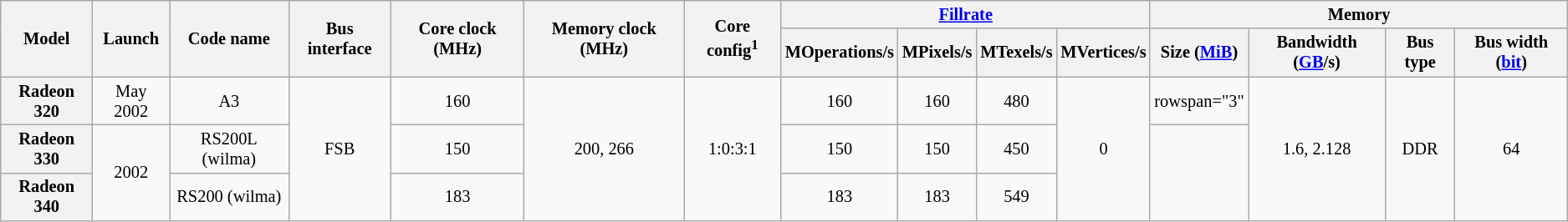<table class="mw-datatable wikitable sortable sort-under" style="font-size:85%; text-align:center;">
<tr>
<th rowspan="2">Model</th>
<th rowspan="2">Launch</th>
<th rowspan="2">Code name</th>
<th rowspan="2">Bus interface</th>
<th rowspan="2">Core clock (MHz)</th>
<th rowspan="2">Memory clock (MHz)</th>
<th rowspan="2">Core config<sup>1</sup></th>
<th colspan="4"><a href='#'>Fillrate</a></th>
<th colspan="4">Memory</th>
</tr>
<tr>
<th>MOperations/s</th>
<th>MPixels/s</th>
<th>MTexels/s</th>
<th>MVertices/s</th>
<th>Size (<a href='#'>MiB</a>)</th>
<th>Bandwidth (<a href='#'>GB</a>/s)</th>
<th>Bus type</th>
<th>Bus width (<a href='#'>bit</a>)</th>
</tr>
<tr>
<th>Radeon 320</th>
<td>May 2002</td>
<td>A3</td>
<td rowspan="3">FSB</td>
<td>160</td>
<td rowspan="3">200, 266</td>
<td rowspan="3">1:0:3:1</td>
<td>160</td>
<td>160</td>
<td>480</td>
<td rowspan="3">0</td>
<td>rowspan="3" </td>
<td rowspan="3">1.6, 2.128</td>
<td rowspan="3">DDR</td>
<td rowspan="3">64</td>
</tr>
<tr>
<th>Radeon 330</th>
<td rowspan="2">2002</td>
<td>RS200L (wilma)</td>
<td>150</td>
<td>150</td>
<td>150</td>
<td>450</td>
</tr>
<tr>
<th>Radeon 340</th>
<td>RS200 (wilma)</td>
<td>183</td>
<td>183</td>
<td>183</td>
<td>549</td>
</tr>
</table>
